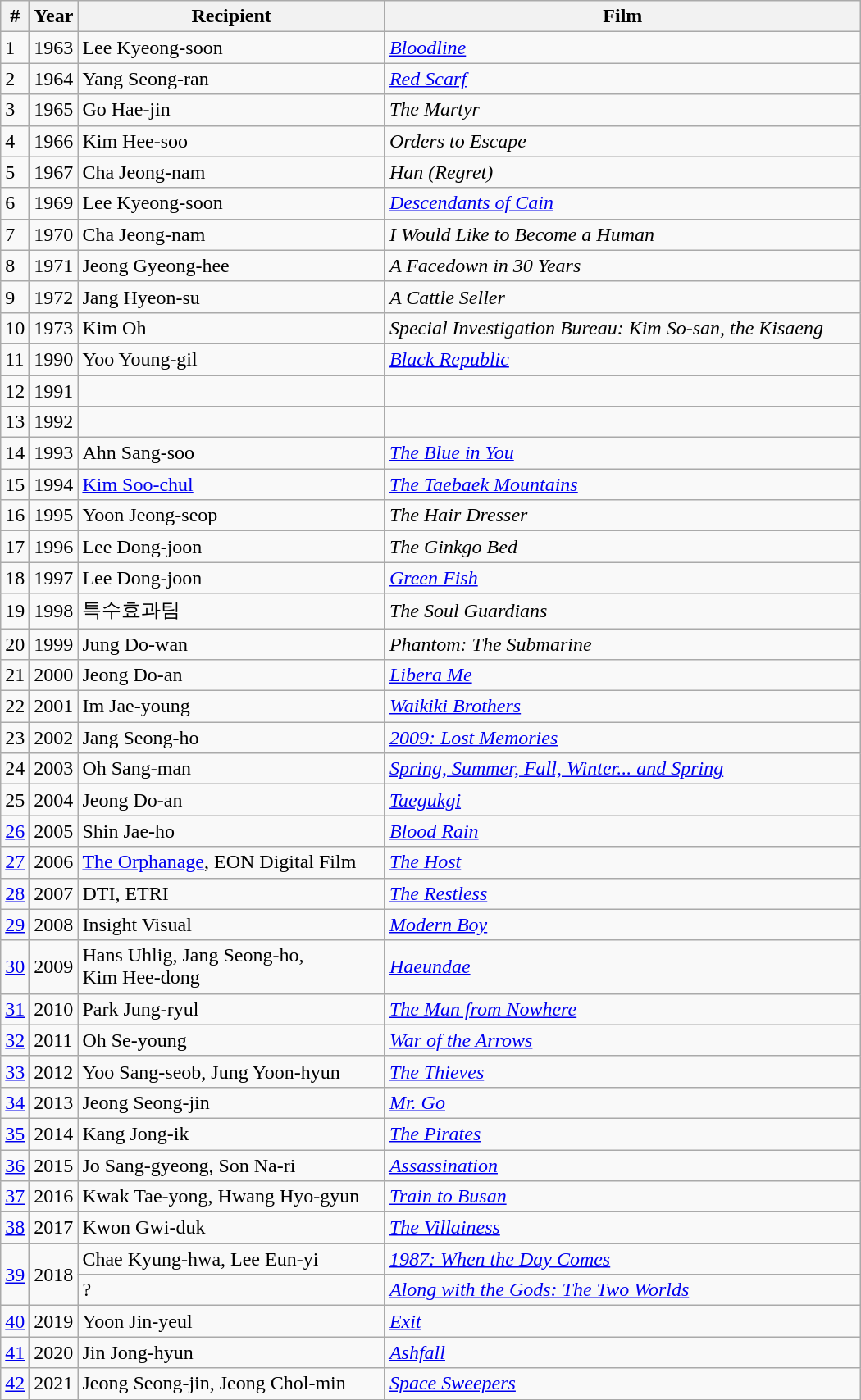<table class="wikitable" style="width:700px">
<tr>
<th style="width:10px">#</th>
<th style="width:10px">Year</th>
<th>Recipient</th>
<th>Film</th>
</tr>
<tr>
<td>1</td>
<td>1963</td>
<td>Lee Kyeong-soon</td>
<td><em><a href='#'>Bloodline</a></em></td>
</tr>
<tr>
<td>2</td>
<td>1964</td>
<td>Yang Seong-ran</td>
<td><em><a href='#'>Red Scarf</a></em></td>
</tr>
<tr>
<td>3</td>
<td>1965</td>
<td>Go Hae-jin</td>
<td><em>The Martyr</em></td>
</tr>
<tr>
<td>4</td>
<td>1966</td>
<td>Kim Hee-soo</td>
<td><em>Orders to Escape</em></td>
</tr>
<tr>
<td>5</td>
<td>1967</td>
<td>Cha Jeong-nam</td>
<td><em>Han (Regret)</em></td>
</tr>
<tr>
<td>6</td>
<td>1969</td>
<td>Lee Kyeong-soon</td>
<td><em><a href='#'>Descendants of Cain</a></em></td>
</tr>
<tr>
<td>7</td>
<td>1970</td>
<td>Cha Jeong-nam</td>
<td><em>I Would Like to Become a Human</em></td>
</tr>
<tr>
<td>8</td>
<td>1971</td>
<td>Jeong Gyeong-hee</td>
<td><em>A Facedown in 30 Years</em></td>
</tr>
<tr>
<td>9</td>
<td>1972</td>
<td>Jang Hyeon-su</td>
<td><em>A Cattle Seller</em></td>
</tr>
<tr>
<td>10</td>
<td>1973</td>
<td>Kim Oh</td>
<td><em>Special Investigation Bureau: Kim So-san, the Kisaeng</em></td>
</tr>
<tr>
<td>11</td>
<td>1990</td>
<td>Yoo Young-gil</td>
<td><em><a href='#'>Black Republic</a></em></td>
</tr>
<tr>
<td>12</td>
<td>1991</td>
<td></td>
<td></td>
</tr>
<tr>
<td>13</td>
<td>1992</td>
<td></td>
<td></td>
</tr>
<tr>
<td>14</td>
<td>1993</td>
<td>Ahn Sang-soo</td>
<td><em><a href='#'>The Blue in You</a></em></td>
</tr>
<tr>
<td>15</td>
<td>1994</td>
<td><a href='#'>Kim Soo-chul</a></td>
<td><em><a href='#'>The Taebaek Mountains</a></em></td>
</tr>
<tr>
<td>16</td>
<td>1995</td>
<td>Yoon Jeong-seop</td>
<td><em>The Hair Dresser</em></td>
</tr>
<tr>
<td>17</td>
<td>1996</td>
<td>Lee Dong-joon</td>
<td><em>The Ginkgo Bed</em></td>
</tr>
<tr>
<td>18</td>
<td>1997</td>
<td>Lee Dong-joon</td>
<td><em><a href='#'>Green Fish</a></em></td>
</tr>
<tr>
<td>19</td>
<td>1998</td>
<td>특수효과팀</td>
<td><em>The Soul Guardians</em></td>
</tr>
<tr>
<td>20</td>
<td>1999</td>
<td>Jung Do-wan</td>
<td><em>Phantom: The Submarine</em></td>
</tr>
<tr>
<td>21</td>
<td>2000</td>
<td>Jeong Do-an</td>
<td><em><a href='#'>Libera Me</a></em></td>
</tr>
<tr>
<td>22</td>
<td>2001</td>
<td>Im Jae-young</td>
<td><em><a href='#'>Waikiki Brothers</a></em></td>
</tr>
<tr>
<td>23</td>
<td>2002</td>
<td>Jang Seong-ho</td>
<td><em><a href='#'>2009: Lost Memories</a></em></td>
</tr>
<tr>
<td>24</td>
<td>2003</td>
<td>Oh Sang-man</td>
<td><em><a href='#'>Spring, Summer, Fall, Winter... and Spring</a></em></td>
</tr>
<tr>
<td>25</td>
<td>2004</td>
<td>Jeong Do-an</td>
<td><em><a href='#'>Taegukgi</a></em></td>
</tr>
<tr>
<td><a href='#'>26</a></td>
<td>2005</td>
<td>Shin Jae-ho</td>
<td><em><a href='#'>Blood Rain</a></em></td>
</tr>
<tr>
<td><a href='#'>27</a></td>
<td>2006</td>
<td><a href='#'>The Orphanage</a>, EON Digital Film</td>
<td><em><a href='#'>The Host</a></em></td>
</tr>
<tr>
<td><a href='#'>28</a></td>
<td>2007</td>
<td>DTI, ETRI</td>
<td><em><a href='#'>The Restless</a></em></td>
</tr>
<tr>
<td><a href='#'>29</a></td>
<td>2008</td>
<td>Insight Visual</td>
<td><em><a href='#'>Modern Boy</a></em></td>
</tr>
<tr>
<td><a href='#'>30</a></td>
<td>2009</td>
<td>Hans Uhlig, Jang Seong-ho,<br>Kim Hee-dong</td>
<td><em><a href='#'>Haeundae</a></em></td>
</tr>
<tr>
<td><a href='#'>31</a></td>
<td>2010</td>
<td>Park Jung-ryul</td>
<td><em><a href='#'>The Man from Nowhere</a></em></td>
</tr>
<tr>
<td><a href='#'>32</a></td>
<td>2011</td>
<td>Oh Se-young</td>
<td><em><a href='#'>War of the Arrows</a></em></td>
</tr>
<tr>
<td><a href='#'>33</a></td>
<td>2012</td>
<td>Yoo Sang-seob, Jung Yoon-hyun</td>
<td><em><a href='#'>The Thieves</a></em></td>
</tr>
<tr>
<td><a href='#'>34</a></td>
<td>2013</td>
<td>Jeong Seong-jin</td>
<td><em><a href='#'>Mr. Go</a></em></td>
</tr>
<tr>
<td><a href='#'>35</a></td>
<td>2014</td>
<td>Kang Jong-ik</td>
<td><em><a href='#'>The Pirates</a></em></td>
</tr>
<tr>
<td><a href='#'>36</a></td>
<td>2015</td>
<td>Jo Sang-gyeong, Son Na-ri</td>
<td><em><a href='#'>Assassination</a></em></td>
</tr>
<tr>
<td><a href='#'>37</a></td>
<td>2016</td>
<td>Kwak Tae-yong, Hwang Hyo-gyun</td>
<td><em><a href='#'>Train to Busan</a></em></td>
</tr>
<tr>
<td><a href='#'>38</a></td>
<td>2017</td>
<td>Kwon Gwi-duk</td>
<td><em><a href='#'>The Villainess</a></em></td>
</tr>
<tr>
<td rowspan="2"><a href='#'>39</a></td>
<td rowspan="2">2018</td>
<td>Chae Kyung-hwa, Lee Eun-yi</td>
<td><em><a href='#'>1987: When the Day Comes</a></em></td>
</tr>
<tr>
<td>?</td>
<td><em><a href='#'>Along with the Gods: The Two Worlds</a></em></td>
</tr>
<tr>
<td><a href='#'>40</a></td>
<td>2019</td>
<td>Yoon Jin-yeul</td>
<td><em><a href='#'>Exit</a></em></td>
</tr>
<tr>
<td><a href='#'>41</a></td>
<td>2020</td>
<td>Jin Jong-hyun</td>
<td><em><a href='#'>Ashfall</a></em></td>
</tr>
<tr>
<td><a href='#'>42</a></td>
<td>2021</td>
<td>Jeong Seong-jin, Jeong Chol-min</td>
<td><em><a href='#'>Space Sweepers</a></em></td>
</tr>
</table>
